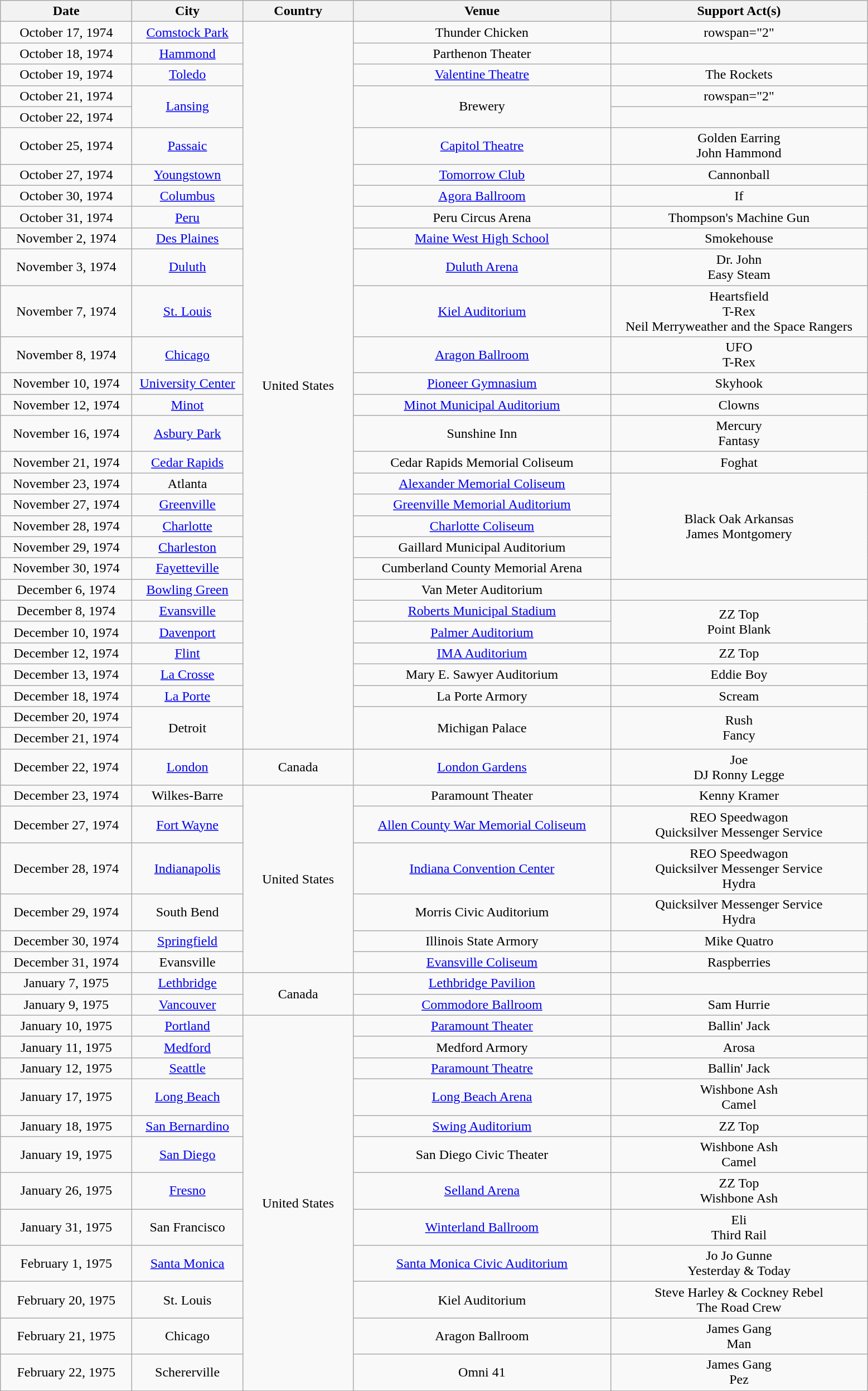<table class="wikitable" style="text-align:center;">
<tr>
<th width="150">Date</th>
<th width="125">City</th>
<th width="125">Country</th>
<th width="300">Venue</th>
<th width="300">Support Act(s)</th>
</tr>
<tr>
<td>October 17, 1974</td>
<td><a href='#'>Comstock Park</a></td>
<td rowspan="30">United States</td>
<td>Thunder Chicken</td>
<td>rowspan="2" </td>
</tr>
<tr>
<td>October 18, 1974</td>
<td><a href='#'>Hammond</a></td>
<td>Parthenon Theater</td>
</tr>
<tr>
<td>October 19, 1974</td>
<td><a href='#'>Toledo</a></td>
<td><a href='#'>Valentine Theatre</a></td>
<td>The Rockets</td>
</tr>
<tr>
<td>October 21, 1974</td>
<td rowspan="2"><a href='#'>Lansing</a></td>
<td rowspan="2">Brewery</td>
<td>rowspan="2" </td>
</tr>
<tr>
<td>October 22, 1974</td>
</tr>
<tr>
<td>October 25, 1974</td>
<td><a href='#'>Passaic</a></td>
<td><a href='#'>Capitol Theatre</a></td>
<td>Golden Earring<br>John Hammond</td>
</tr>
<tr>
<td>October 27, 1974</td>
<td><a href='#'>Youngstown</a></td>
<td><a href='#'>Tomorrow Club</a></td>
<td>Cannonball</td>
</tr>
<tr>
<td>October 30, 1974</td>
<td><a href='#'>Columbus</a></td>
<td><a href='#'>Agora Ballroom</a></td>
<td>If</td>
</tr>
<tr>
<td>October 31, 1974</td>
<td><a href='#'>Peru</a></td>
<td>Peru Circus Arena</td>
<td>Thompson's Machine Gun</td>
</tr>
<tr>
<td>November 2, 1974</td>
<td><a href='#'>Des Plaines</a></td>
<td><a href='#'>Maine West High School</a></td>
<td>Smokehouse</td>
</tr>
<tr>
<td>November 3, 1974</td>
<td><a href='#'>Duluth</a></td>
<td><a href='#'>Duluth Arena</a></td>
<td>Dr. John<br>Easy Steam</td>
</tr>
<tr>
<td>November 7, 1974</td>
<td><a href='#'>St. Louis</a></td>
<td><a href='#'>Kiel Auditorium</a></td>
<td>Heartsfield<br>T-Rex<br>Neil Merryweather and the Space Rangers</td>
</tr>
<tr>
<td>November 8, 1974</td>
<td><a href='#'>Chicago</a></td>
<td><a href='#'>Aragon Ballroom</a></td>
<td>UFO<br>T-Rex</td>
</tr>
<tr>
<td>November 10, 1974</td>
<td><a href='#'>University Center</a></td>
<td><a href='#'>Pioneer Gymnasium</a></td>
<td>Skyhook</td>
</tr>
<tr>
<td>November 12, 1974</td>
<td><a href='#'>Minot</a></td>
<td><a href='#'>Minot Municipal Auditorium</a></td>
<td>Clowns</td>
</tr>
<tr>
<td>November 16, 1974</td>
<td><a href='#'>Asbury Park</a></td>
<td>Sunshine Inn</td>
<td>Mercury<br>Fantasy</td>
</tr>
<tr>
<td>November 21, 1974</td>
<td><a href='#'>Cedar Rapids</a></td>
<td>Cedar Rapids Memorial Coliseum</td>
<td>Foghat</td>
</tr>
<tr>
<td>November 23, 1974</td>
<td>Atlanta</td>
<td><a href='#'>Alexander Memorial Coliseum</a></td>
<td rowspan="5">Black Oak Arkansas<br>James Montgomery</td>
</tr>
<tr>
<td>November 27, 1974</td>
<td><a href='#'>Greenville</a></td>
<td><a href='#'>Greenville Memorial Auditorium</a></td>
</tr>
<tr>
<td>November 28, 1974</td>
<td><a href='#'>Charlotte</a></td>
<td><a href='#'>Charlotte Coliseum</a></td>
</tr>
<tr>
<td>November 29, 1974</td>
<td><a href='#'>Charleston</a></td>
<td>Gaillard Municipal Auditorium</td>
</tr>
<tr>
<td>November 30, 1974</td>
<td><a href='#'>Fayetteville</a></td>
<td>Cumberland County Memorial Arena</td>
</tr>
<tr>
<td>December 6, 1974</td>
<td><a href='#'>Bowling Green</a></td>
<td>Van Meter Auditorium</td>
<td></td>
</tr>
<tr>
<td>December 8, 1974</td>
<td><a href='#'>Evansville</a></td>
<td><a href='#'>Roberts Municipal Stadium</a></td>
<td rowspan="2">ZZ Top<br>Point Blank</td>
</tr>
<tr>
<td>December 10, 1974</td>
<td><a href='#'>Davenport</a></td>
<td><a href='#'>Palmer Auditorium</a></td>
</tr>
<tr>
<td>December 12, 1974</td>
<td><a href='#'>Flint</a></td>
<td><a href='#'>IMA Auditorium</a></td>
<td>ZZ Top</td>
</tr>
<tr>
<td>December 13, 1974</td>
<td><a href='#'>La Crosse</a></td>
<td>Mary E. Sawyer Auditorium</td>
<td>Eddie Boy</td>
</tr>
<tr>
<td>December 18, 1974</td>
<td><a href='#'>La Porte</a></td>
<td>La Porte Armory</td>
<td>Scream</td>
</tr>
<tr>
<td>December 20, 1974</td>
<td rowspan="2">Detroit</td>
<td rowspan="2">Michigan Palace</td>
<td rowspan="2">Rush<br>Fancy</td>
</tr>
<tr>
<td>December 21, 1974</td>
</tr>
<tr>
<td>December 22, 1974</td>
<td><a href='#'>London</a></td>
<td>Canada</td>
<td><a href='#'>London Gardens</a></td>
<td>Joe<br>DJ Ronny Legge</td>
</tr>
<tr>
<td>December 23, 1974</td>
<td>Wilkes-Barre</td>
<td rowspan="6">United States</td>
<td>Paramount Theater</td>
<td>Kenny Kramer</td>
</tr>
<tr>
<td>December 27, 1974</td>
<td><a href='#'>Fort Wayne</a></td>
<td><a href='#'>Allen County War Memorial Coliseum</a></td>
<td>REO Speedwagon<br>Quicksilver Messenger Service</td>
</tr>
<tr>
<td>December 28, 1974</td>
<td><a href='#'>Indianapolis</a></td>
<td><a href='#'>Indiana Convention Center</a></td>
<td>REO Speedwagon<br>Quicksilver Messenger Service<br>Hydra</td>
</tr>
<tr>
<td>December 29, 1974</td>
<td>South Bend</td>
<td>Morris Civic Auditorium</td>
<td>Quicksilver Messenger Service<br>Hydra</td>
</tr>
<tr>
<td>December 30, 1974</td>
<td><a href='#'>Springfield</a></td>
<td>Illinois State Armory</td>
<td>Mike Quatro</td>
</tr>
<tr>
<td>December 31, 1974</td>
<td>Evansville</td>
<td><a href='#'>Evansville Coliseum</a></td>
<td>Raspberries</td>
</tr>
<tr>
<td>January 7, 1975</td>
<td><a href='#'>Lethbridge</a></td>
<td rowspan="2">Canada</td>
<td><a href='#'>Lethbridge Pavilion</a></td>
<td></td>
</tr>
<tr>
<td>January 9, 1975</td>
<td><a href='#'>Vancouver</a></td>
<td><a href='#'>Commodore Ballroom</a></td>
<td>Sam Hurrie</td>
</tr>
<tr>
<td>January 10, 1975</td>
<td><a href='#'>Portland</a></td>
<td rowspan="13">United States</td>
<td><a href='#'>Paramount Theater</a></td>
<td>Ballin' Jack</td>
</tr>
<tr>
<td>January 11, 1975</td>
<td><a href='#'>Medford</a></td>
<td>Medford Armory</td>
<td>Arosa</td>
</tr>
<tr>
<td>January 12, 1975</td>
<td><a href='#'>Seattle</a></td>
<td><a href='#'>Paramount Theatre</a></td>
<td>Ballin' Jack</td>
</tr>
<tr>
<td>January 17, 1975</td>
<td><a href='#'>Long Beach</a></td>
<td><a href='#'>Long Beach Arena</a></td>
<td>Wishbone Ash<br>Camel</td>
</tr>
<tr>
<td>January 18, 1975</td>
<td><a href='#'>San Bernardino</a></td>
<td><a href='#'>Swing Auditorium</a></td>
<td>ZZ Top</td>
</tr>
<tr>
<td>January 19, 1975</td>
<td><a href='#'>San Diego</a></td>
<td>San Diego Civic Theater</td>
<td>Wishbone Ash<br>Camel</td>
</tr>
<tr>
<td>January 26, 1975</td>
<td><a href='#'>Fresno</a></td>
<td><a href='#'>Selland Arena</a></td>
<td>ZZ Top<br>Wishbone Ash</td>
</tr>
<tr>
<td>January 31, 1975</td>
<td>San Francisco</td>
<td><a href='#'>Winterland Ballroom</a></td>
<td>Eli<br>Third Rail</td>
</tr>
<tr>
<td>February 1, 1975</td>
<td><a href='#'>Santa Monica</a></td>
<td><a href='#'>Santa Monica Civic Auditorium</a></td>
<td>Jo Jo Gunne<br>Yesterday & Today</td>
</tr>
<tr>
<td>February 20, 1975</td>
<td>St. Louis</td>
<td>Kiel Auditorium</td>
<td>Steve Harley & Cockney Rebel<br>The Road Crew</td>
</tr>
<tr>
<td>February 21, 1975</td>
<td>Chicago</td>
<td>Aragon Ballroom</td>
<td>James Gang<br>Man</td>
</tr>
<tr>
<td>February 22, 1975</td>
<td>Schererville</td>
<td>Omni 41</td>
<td>James Gang<br>Pez</td>
</tr>
<tr>
</tr>
</table>
